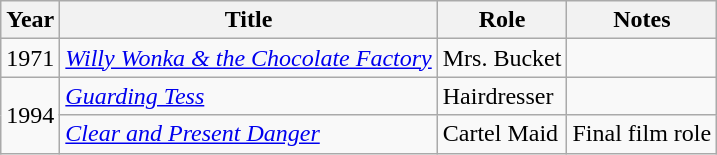<table class="wikitable sortable">
<tr>
<th>Year</th>
<th>Title</th>
<th>Role</th>
<th>Notes</th>
</tr>
<tr>
<td>1971</td>
<td><em><a href='#'>Willy Wonka & the Chocolate Factory</a></em></td>
<td>Mrs. Bucket</td>
<td></td>
</tr>
<tr>
<td rowspan="2">1994</td>
<td><em><a href='#'>Guarding Tess</a></em></td>
<td>Hairdresser</td>
<td></td>
</tr>
<tr>
<td><em><a href='#'>Clear and Present Danger</a></em></td>
<td>Cartel Maid</td>
<td>Final film role</td>
</tr>
</table>
